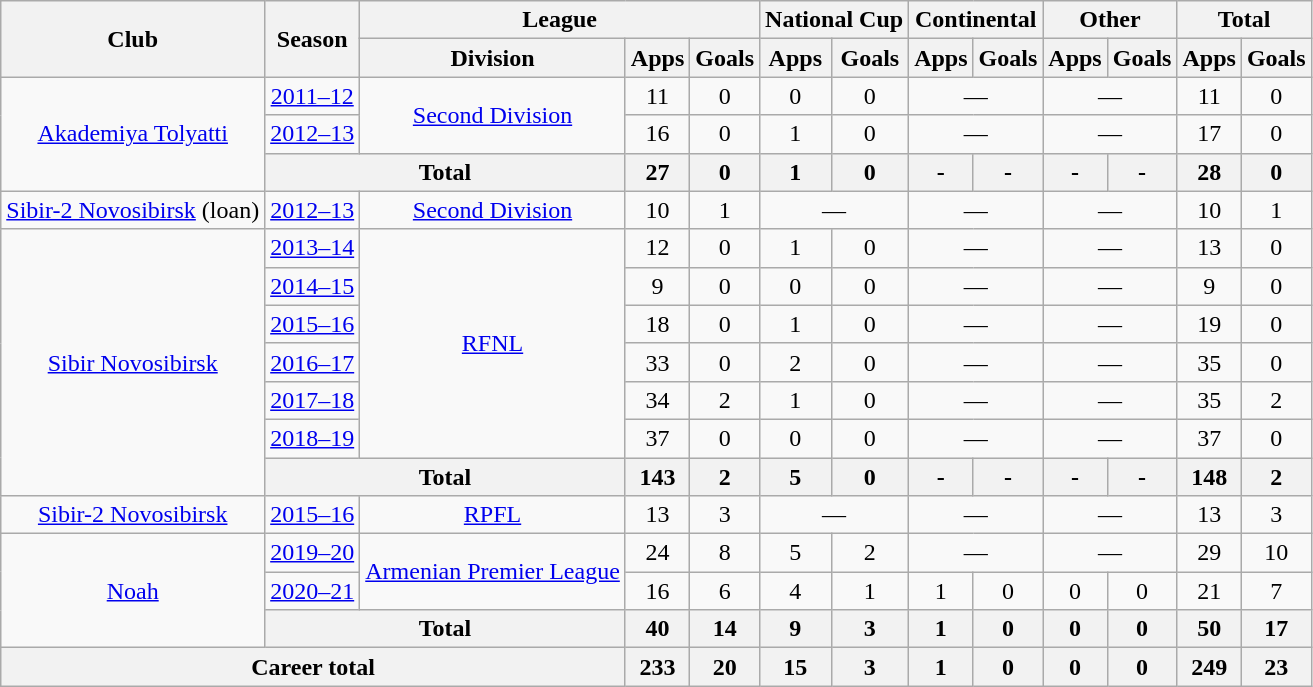<table class="wikitable" style="text-align:center">
<tr>
<th rowspan="2">Club</th>
<th rowspan="2">Season</th>
<th colspan="3">League</th>
<th colspan="2">National Cup</th>
<th colspan="2">Continental</th>
<th colspan="2">Other</th>
<th colspan="2">Total</th>
</tr>
<tr>
<th>Division</th>
<th>Apps</th>
<th>Goals</th>
<th>Apps</th>
<th>Goals</th>
<th>Apps</th>
<th>Goals</th>
<th>Apps</th>
<th>Goals</th>
<th>Apps</th>
<th>Goals</th>
</tr>
<tr>
<td rowspan="3"><a href='#'>Akademiya Tolyatti</a></td>
<td><a href='#'>2011–12</a></td>
<td rowspan="2"><a href='#'>Second Division</a></td>
<td>11</td>
<td>0</td>
<td>0</td>
<td>0</td>
<td colspan="2">—</td>
<td colspan="2">—</td>
<td>11</td>
<td>0</td>
</tr>
<tr>
<td><a href='#'>2012–13</a></td>
<td>16</td>
<td>0</td>
<td>1</td>
<td>0</td>
<td colspan="2">—</td>
<td colspan="2">—</td>
<td>17</td>
<td>0</td>
</tr>
<tr>
<th colspan="2">Total</th>
<th>27</th>
<th>0</th>
<th>1</th>
<th>0</th>
<th>-</th>
<th>-</th>
<th>-</th>
<th>-</th>
<th>28</th>
<th>0</th>
</tr>
<tr>
<td><a href='#'>Sibir-2 Novosibirsk</a> (loan)</td>
<td><a href='#'>2012–13</a></td>
<td><a href='#'>Second Division</a></td>
<td>10</td>
<td>1</td>
<td colspan="2">—</td>
<td colspan="2">—</td>
<td colspan="2">—</td>
<td>10</td>
<td>1</td>
</tr>
<tr>
<td rowspan="7"><a href='#'>Sibir Novosibirsk</a></td>
<td><a href='#'>2013–14</a></td>
<td rowspan="6"><a href='#'>RFNL</a></td>
<td>12</td>
<td>0</td>
<td>1</td>
<td>0</td>
<td colspan="2">—</td>
<td colspan="2">—</td>
<td>13</td>
<td>0</td>
</tr>
<tr>
<td><a href='#'>2014–15</a></td>
<td>9</td>
<td>0</td>
<td>0</td>
<td>0</td>
<td colspan="2">—</td>
<td colspan="2">—</td>
<td>9</td>
<td>0</td>
</tr>
<tr>
<td><a href='#'>2015–16</a></td>
<td>18</td>
<td>0</td>
<td>1</td>
<td>0</td>
<td colspan="2">—</td>
<td colspan="2">—</td>
<td>19</td>
<td>0</td>
</tr>
<tr>
<td><a href='#'>2016–17</a></td>
<td>33</td>
<td>0</td>
<td>2</td>
<td>0</td>
<td colspan="2">—</td>
<td colspan="2">—</td>
<td>35</td>
<td>0</td>
</tr>
<tr>
<td><a href='#'>2017–18</a></td>
<td>34</td>
<td>2</td>
<td>1</td>
<td>0</td>
<td colspan="2">—</td>
<td colspan="2">—</td>
<td>35</td>
<td>2</td>
</tr>
<tr>
<td><a href='#'>2018–19</a></td>
<td>37</td>
<td>0</td>
<td>0</td>
<td>0</td>
<td colspan="2">—</td>
<td colspan="2">—</td>
<td>37</td>
<td>0</td>
</tr>
<tr>
<th colspan="2">Total</th>
<th>143</th>
<th>2</th>
<th>5</th>
<th>0</th>
<th>-</th>
<th>-</th>
<th>-</th>
<th>-</th>
<th>148</th>
<th>2</th>
</tr>
<tr>
<td><a href='#'>Sibir-2 Novosibirsk</a></td>
<td><a href='#'>2015–16</a></td>
<td><a href='#'>RPFL</a></td>
<td>13</td>
<td>3</td>
<td colspan="2">—</td>
<td colspan="2">—</td>
<td colspan="2">—</td>
<td>13</td>
<td>3</td>
</tr>
<tr>
<td rowspan="3"><a href='#'>Noah</a></td>
<td><a href='#'>2019–20</a></td>
<td rowspan="2"><a href='#'>Armenian Premier League</a></td>
<td>24</td>
<td>8</td>
<td>5</td>
<td>2</td>
<td colspan="2">—</td>
<td colspan="2">—</td>
<td>29</td>
<td>10</td>
</tr>
<tr>
<td><a href='#'>2020–21</a></td>
<td>16</td>
<td>6</td>
<td>4</td>
<td>1</td>
<td>1</td>
<td>0</td>
<td>0</td>
<td>0</td>
<td>21</td>
<td>7</td>
</tr>
<tr>
<th colspan="2">Total</th>
<th>40</th>
<th>14</th>
<th>9</th>
<th>3</th>
<th>1</th>
<th>0</th>
<th>0</th>
<th>0</th>
<th>50</th>
<th>17</th>
</tr>
<tr>
<th colspan="3">Career total</th>
<th>233</th>
<th>20</th>
<th>15</th>
<th>3</th>
<th>1</th>
<th>0</th>
<th>0</th>
<th>0</th>
<th>249</th>
<th>23</th>
</tr>
</table>
